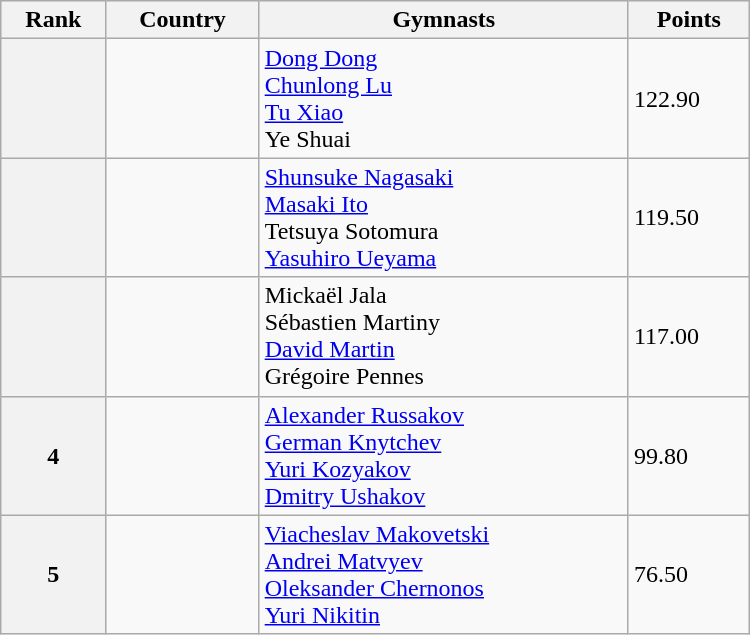<table class="wikitable" width=500>
<tr bgcolor="#efefef">
<th>Rank</th>
<th>Country</th>
<th>Gymnasts</th>
<th>Points</th>
</tr>
<tr>
<th></th>
<td></td>
<td><a href='#'>Dong Dong</a> <br> <a href='#'>Chunlong Lu</a> <br> <a href='#'>Tu Xiao</a> <br> Ye Shuai</td>
<td>122.90</td>
</tr>
<tr>
<th></th>
<td></td>
<td><a href='#'>Shunsuke Nagasaki</a> <br> <a href='#'>Masaki Ito</a> <br> Tetsuya Sotomura<br> <a href='#'>Yasuhiro Ueyama</a></td>
<td>119.50</td>
</tr>
<tr>
<th></th>
<td></td>
<td>Mickaël Jala <br> Sébastien Martiny <br> <a href='#'>David Martin</a> <br> Grégoire Pennes</td>
<td>117.00</td>
</tr>
<tr>
<th>4</th>
<td></td>
<td><a href='#'>Alexander Russakov</a> <br> <a href='#'>German Knytchev</a> <br> <a href='#'>Yuri Kozyakov</a><br> <a href='#'>Dmitry Ushakov</a></td>
<td>99.80</td>
</tr>
<tr>
<th>5</th>
<td></td>
<td><a href='#'>Viacheslav Makovetski</a> <br> <a href='#'>Andrei Matvyev</a> <br> <a href='#'>Oleksander Chernonos</a> <br> <a href='#'>Yuri Nikitin</a></td>
<td>76.50</td>
</tr>
</table>
